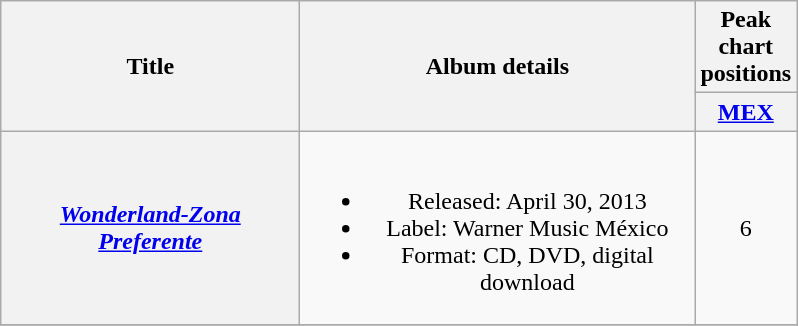<table class="wikitable plainrowheaders" style="text-align:center;">
<tr>
<th scope="col" rowspan="2" style="width:12em;">Title</th>
<th scope="col" rowspan="2" style="width:16em;">Album details</th>
<th scope="col">Peak<br>chart<br>positions</th>
</tr>
<tr>
<th style="width:30px;"><a href='#'>MEX</a></th>
</tr>
<tr>
<th scope="row"><em><a href='#'>Wonderland-Zona Preferente</a></em></th>
<td><br><ul><li>Released: April 30, 2013</li><li>Label: Warner Music México</li><li>Format: CD, DVD, digital download</li></ul></td>
<td>6</td>
</tr>
<tr>
</tr>
</table>
